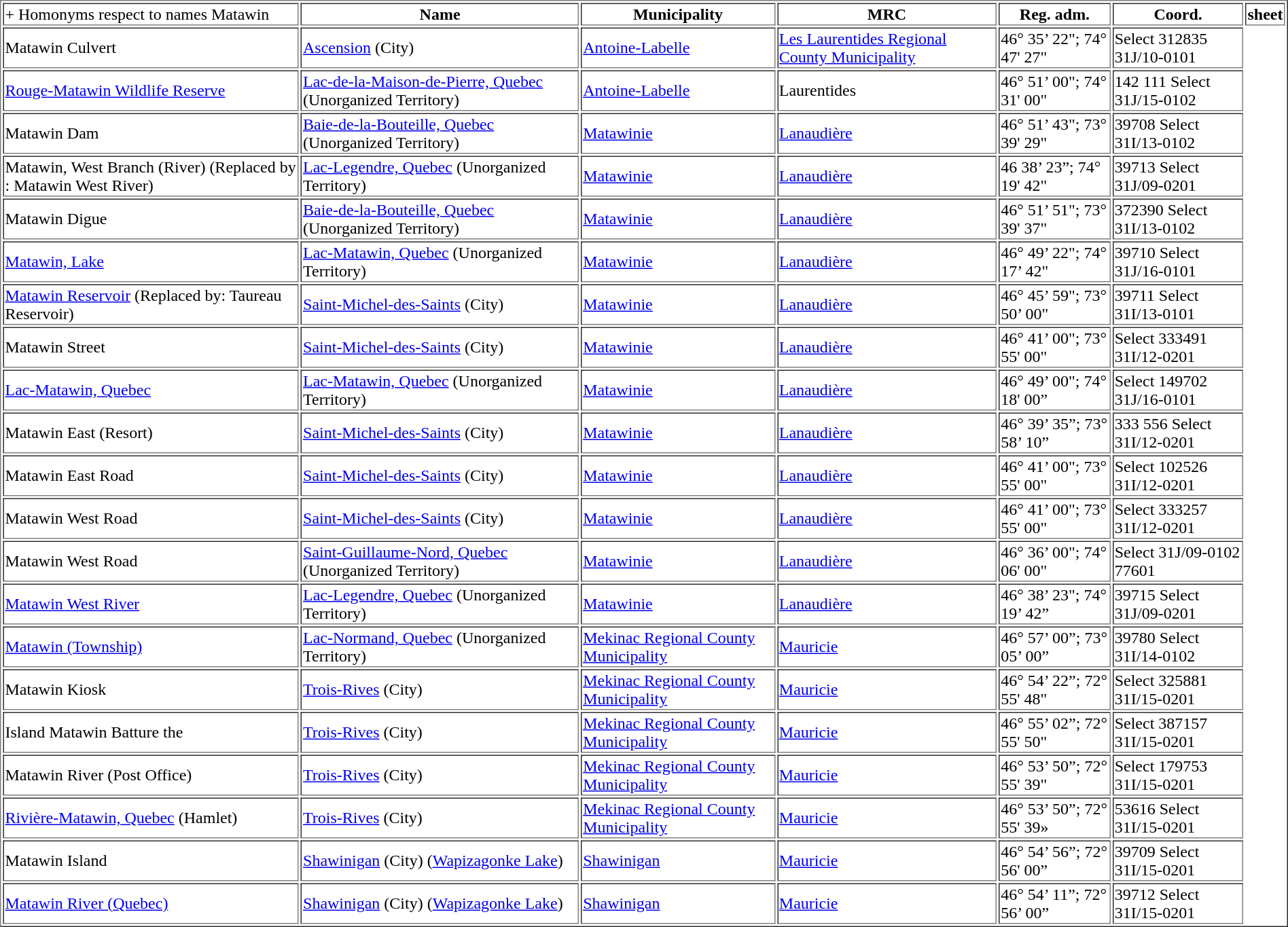<table Class =« wikitable» border =« 1 »>
<tr>
<td>+ Homonyms respect to names Matawin </td>
<th>Name</th>
<th>Municipality</th>
<th>MRC</th>
<th>Reg. adm.</th>
<th>Coord.</th>
<th>sheet</th>
</tr>
<tr>
<td>Matawin Culvert</td>
<td><a href='#'>Ascension</a> (City)</td>
<td><a href='#'>Antoine-Labelle</a></td>
<td><a href='#'>Les Laurentides Regional County Municipality</a></td>
<td>46° 35’ 22"; 74° 47' 27"</td>
<td>Select 312835 31J/10-0101</td>
</tr>
<tr>
<td><a href='#'>Rouge-Matawin Wildlife Reserve</a></td>
<td><a href='#'>Lac-de-la-Maison-de-Pierre, Quebec</a> (Unorganized Territory)</td>
<td><a href='#'>Antoine-Labelle</a></td>
<td>Laurentides</td>
<td>46° 51’ 00"; 74° 31' 00"</td>
<td>142 111 Select 31J/15-0102</td>
</tr>
<tr>
<td>Matawin Dam</td>
<td><a href='#'>Baie-de-la-Bouteille, Quebec</a> (Unorganized Territory)</td>
<td><a href='#'>Matawinie</a></td>
<td><a href='#'>Lanaudière</a></td>
<td>46° 51’ 43"; 73° 39' 29"</td>
<td>39708 Select 31I/13-0102</td>
</tr>
<tr>
<td>Matawin, West Branch (River) (Replaced by : Matawin West River)</td>
<td><a href='#'>Lac-Legendre, Quebec</a> (Unorganized Territory)</td>
<td><a href='#'>Matawinie</a></td>
<td><a href='#'>Lanaudière</a></td>
<td>46 38’ 23”; 74° 19' 42"</td>
<td>39713 Select 31J/09-0201</td>
</tr>
<tr>
<td>Matawin Digue</td>
<td><a href='#'>Baie-de-la-Bouteille, Quebec</a> (Unorganized Territory)</td>
<td><a href='#'>Matawinie</a></td>
<td><a href='#'>Lanaudière</a></td>
<td>46° 51’ 51"; 73° 39' 37"</td>
<td>372390 Select 31I/13-0102</td>
</tr>
<tr>
<td><a href='#'>Matawin, Lake</a></td>
<td><a href='#'>Lac-Matawin, Quebec</a> (Unorganized Territory)</td>
<td><a href='#'>Matawinie</a></td>
<td><a href='#'>Lanaudière</a></td>
<td>46° 49’ 22"; 74° 17’ 42"</td>
<td>39710 Select 31J/16-0101</td>
</tr>
<tr>
<td><a href='#'>Matawin Reservoir</a> (Replaced by: Taureau Reservoir)</td>
<td><a href='#'>Saint-Michel-des-Saints</a> (City)</td>
<td><a href='#'>Matawinie</a></td>
<td><a href='#'>Lanaudière</a></td>
<td>46° 45’ 59"; 73° 50’ 00"</td>
<td>39711 Select 31I/13-0101</td>
</tr>
<tr>
<td>Matawin Street</td>
<td><a href='#'>Saint-Michel-des-Saints</a> (City)</td>
<td><a href='#'>Matawinie</a></td>
<td><a href='#'>Lanaudière</a></td>
<td>46° 41’ 00"; 73° 55' 00"</td>
<td>Select 333491 31I/12-0201</td>
</tr>
<tr>
<td><a href='#'>Lac-Matawin, Quebec</a></td>
<td><a href='#'>Lac-Matawin, Quebec</a> (Unorganized Territory)</td>
<td><a href='#'>Matawinie</a></td>
<td><a href='#'>Lanaudière</a></td>
<td>46° 49’ 00"; 74° 18' 00”</td>
<td>Select 149702 31J/16-0101</td>
</tr>
<tr>
<td>Matawin East (Resort)</td>
<td><a href='#'>Saint-Michel-des-Saints</a> (City)</td>
<td><a href='#'>Matawinie</a></td>
<td><a href='#'>Lanaudière</a></td>
<td>46° 39’ 35”; 73° 58’ 10”</td>
<td>333 556 Select 31I/12-0201</td>
</tr>
<tr>
<td>Matawin East Road</td>
<td><a href='#'>Saint-Michel-des-Saints</a> (City)</td>
<td><a href='#'>Matawinie</a></td>
<td><a href='#'>Lanaudière</a></td>
<td>46° 41’ 00"; 73° 55' 00"</td>
<td>Select 102526 31I/12-0201</td>
</tr>
<tr>
<td>Matawin West Road</td>
<td><a href='#'>Saint-Michel-des-Saints</a> (City)</td>
<td><a href='#'>Matawinie</a></td>
<td><a href='#'>Lanaudière</a></td>
<td>46° 41’ 00"; 73° 55' 00"</td>
<td>Select 333257 31I/12-0201</td>
</tr>
<tr>
<td>Matawin West Road</td>
<td><a href='#'>Saint-Guillaume-Nord, Quebec</a> (Unorganized Territory)</td>
<td><a href='#'>Matawinie</a></td>
<td><a href='#'>Lanaudière</a></td>
<td>46° 36’ 00"; 74° 06' 00"</td>
<td>Select 31J/09-0102 77601</td>
</tr>
<tr>
<td><a href='#'>Matawin West River</a></td>
<td><a href='#'>Lac-Legendre, Quebec</a> (Unorganized Territory)</td>
<td><a href='#'>Matawinie</a></td>
<td><a href='#'>Lanaudière</a></td>
<td>46° 38’ 23"; 74° 19’ 42”</td>
<td>39715 Select 31J/09-0201</td>
</tr>
<tr>
<td><a href='#'>Matawin (Township)</a></td>
<td><a href='#'>Lac-Normand, Quebec</a> (Unorganized Territory)</td>
<td><a href='#'>Mekinac Regional County Municipality</a></td>
<td><a href='#'>Mauricie</a></td>
<td>46° 57’ 00”; 73° 05’ 00”</td>
<td>39780 Select 31I/14-0102</td>
</tr>
<tr>
<td>Matawin Kiosk</td>
<td><a href='#'>Trois-Rives</a> (City)</td>
<td><a href='#'>Mekinac Regional County Municipality</a></td>
<td><a href='#'>Mauricie</a></td>
<td>46° 54’ 22”; 72° 55' 48"</td>
<td>Select 325881 31I/15-0201</td>
</tr>
<tr>
<td>Island Matawin Batture the</td>
<td><a href='#'>Trois-Rives</a> (City)</td>
<td><a href='#'>Mekinac Regional County Municipality</a></td>
<td><a href='#'>Mauricie</a></td>
<td>46° 55’ 02”; 72° 55' 50"</td>
<td>Select 387157 31I/15-0201</td>
</tr>
<tr>
<td>Matawin River (Post Office)</td>
<td><a href='#'>Trois-Rives</a> (City)</td>
<td><a href='#'>Mekinac Regional County Municipality</a></td>
<td><a href='#'>Mauricie</a></td>
<td>46° 53’ 50”; 72° 55' 39"</td>
<td>Select 179753 31I/15-0201</td>
</tr>
<tr>
<td><a href='#'>Rivière-Matawin, Quebec</a> (Hamlet)</td>
<td><a href='#'>Trois-Rives</a> (City)</td>
<td><a href='#'>Mekinac Regional County Municipality</a></td>
<td><a href='#'>Mauricie</a></td>
<td>46° 53’ 50”; 72° 55' 39»</td>
<td>53616 Select 31I/15-0201</td>
</tr>
<tr>
<td>Matawin Island</td>
<td><a href='#'>Shawinigan</a> (City) (<a href='#'>Wapizagonke Lake</a>)</td>
<td><a href='#'>Shawinigan</a></td>
<td><a href='#'>Mauricie</a></td>
<td>46° 54’ 56”; 72° 56' 00”</td>
<td>39709 Select 31I/15-0201</td>
</tr>
<tr>
<td><a href='#'>Matawin River (Quebec)</a></td>
<td><a href='#'>Shawinigan</a> (City) (<a href='#'>Wapizagonke Lake</a>)</td>
<td><a href='#'>Shawinigan</a></td>
<td><a href='#'>Mauricie</a></td>
<td>46° 54’ 11”; 72° 56’ 00”</td>
<td>39712 Select 31I/15-0201</td>
</tr>
</table>
